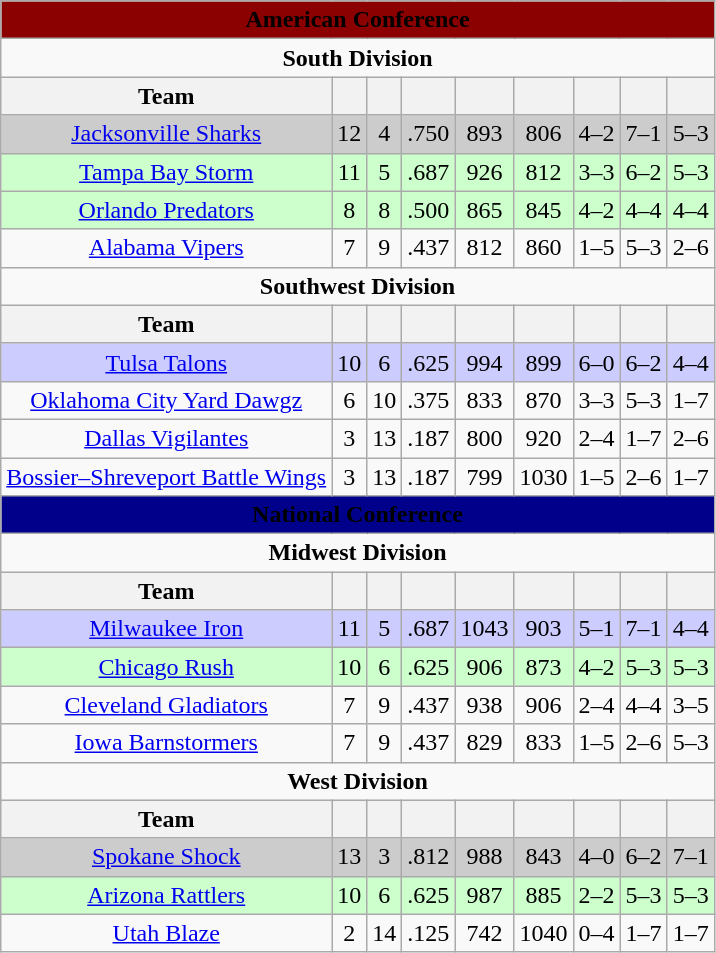<table class="wikitable">
<tr>
<td bgcolor="darkred" colspan="9" align="center"><span><strong>American Conference</strong></span></td>
</tr>
<tr>
<td colspan="9" align="center"><strong>South Division</strong></td>
</tr>
<tr>
<th align="center">Team</th>
<th align="center"></th>
<th align="center"></th>
<th align="center"></th>
<th align="center"></th>
<th align="center"></th>
<th align="center"></th>
<th align="center"></th>
<th align="center"></th>
</tr>
<tr bgcolor=#CCCCCC>
<td align="center"><a href='#'>Jacksonville Sharks</a></td>
<td align="center">12</td>
<td align="center">4</td>
<td align="center">.750</td>
<td align="center">893</td>
<td align="center">806</td>
<td align="center">4–2</td>
<td align="center">7–1</td>
<td align="center">5–3</td>
</tr>
<tr bgcolor=#CCFFCC>
<td align="center"><a href='#'>Tampa Bay Storm</a></td>
<td align="center">11</td>
<td align="center">5</td>
<td align="center">.687</td>
<td align="center">926</td>
<td align="center">812</td>
<td align="center">3–3</td>
<td align="center">6–2</td>
<td align="center">5–3</td>
</tr>
<tr bgcolor=#CCFFCC>
<td align="center"><a href='#'>Orlando Predators</a></td>
<td align="center">8</td>
<td align="center">8</td>
<td align="center">.500</td>
<td align="center">865</td>
<td align="center">845</td>
<td align="center">4–2</td>
<td align="center">4–4</td>
<td align="center">4–4</td>
</tr>
<tr>
<td align="center"><a href='#'>Alabama Vipers</a></td>
<td align="center">7</td>
<td align="center">9</td>
<td align="center">.437</td>
<td align="center">812</td>
<td align="center">860</td>
<td align="center">1–5</td>
<td align="center">5–3</td>
<td align="center">2–6</td>
</tr>
<tr>
<td colspan="9" align="center"><strong>Southwest Division</strong></td>
</tr>
<tr>
<th align="center">Team</th>
<th align="center"></th>
<th align="center"></th>
<th align="center"></th>
<th align="center"></th>
<th align="center"></th>
<th align="center"></th>
<th align="center"></th>
<th align="center"></th>
</tr>
<tr bgcolor=#CCCCFF>
<td align="center"><a href='#'>Tulsa Talons</a></td>
<td align="center">10</td>
<td align="center">6</td>
<td align="center">.625</td>
<td align="center">994</td>
<td align="center">899</td>
<td align="center">6–0</td>
<td align="center">6–2</td>
<td align="center">4–4</td>
</tr>
<tr>
<td align="center"><a href='#'>Oklahoma City Yard Dawgz</a></td>
<td align="center">6</td>
<td align="center">10</td>
<td align="center">.375</td>
<td align="center">833</td>
<td align="center">870</td>
<td align="center">3–3</td>
<td align="center">5–3</td>
<td align="center">1–7</td>
</tr>
<tr>
<td align="center"><a href='#'>Dallas Vigilantes</a></td>
<td align="center">3</td>
<td align="center">13</td>
<td align="center">.187</td>
<td align="center">800</td>
<td align="center">920</td>
<td align="center">2–4</td>
<td align="center">1–7</td>
<td align="center">2–6</td>
</tr>
<tr>
<td align="center"><a href='#'>Bossier–Shreveport Battle Wings</a></td>
<td align="center">3</td>
<td align="center">13</td>
<td align="center">.187</td>
<td align="center">799</td>
<td align="center">1030</td>
<td align="center">1–5</td>
<td align="center">2–6</td>
<td align="center">1–7</td>
</tr>
<tr>
<td bgcolor="darkblue" colspan="9" align="center"><span><strong>National Conference</strong></span></td>
</tr>
<tr>
<td colspan="9" align="center"><strong>Midwest Division</strong></td>
</tr>
<tr>
<th align="center">Team</th>
<th align="center"></th>
<th align="center"></th>
<th align="center"></th>
<th align="center"></th>
<th align="center"></th>
<th align="center"></th>
<th align="center"></th>
<th align="center"></th>
</tr>
<tr bgcolor=#CCCCFF>
<td align="center"><a href='#'>Milwaukee Iron</a></td>
<td align="center">11</td>
<td align="center">5</td>
<td align="center">.687</td>
<td align="center">1043</td>
<td align="center">903</td>
<td align="center">5–1</td>
<td align="center">7–1</td>
<td align="center">4–4</td>
</tr>
<tr bgcolor=#CCFFCC>
<td align="center"><a href='#'>Chicago Rush</a></td>
<td align="center">10</td>
<td align="center">6</td>
<td align="center">.625</td>
<td align="center">906</td>
<td align="center">873</td>
<td align="center">4–2</td>
<td align="center">5–3</td>
<td align="center">5–3</td>
</tr>
<tr>
<td align="center"><a href='#'>Cleveland Gladiators</a></td>
<td align="center">7</td>
<td align="center">9</td>
<td align="center">.437</td>
<td align="center">938</td>
<td align="center">906</td>
<td align="center">2–4</td>
<td align="center">4–4</td>
<td align="center">3–5</td>
</tr>
<tr>
<td align="center"><a href='#'>Iowa Barnstormers</a></td>
<td align="center">7</td>
<td align="center">9</td>
<td align="center">.437</td>
<td align="center">829</td>
<td align="center">833</td>
<td align="center">1–5</td>
<td align="center">2–6</td>
<td align="center">5–3</td>
</tr>
<tr>
<td colspan="9" align="center"><strong>West Division</strong></td>
</tr>
<tr>
<th align="center">Team</th>
<th align="center"></th>
<th align="center"></th>
<th align="center"></th>
<th align="center"></th>
<th align="center"></th>
<th align="center"></th>
<th align="center"></th>
<th align="center"></th>
</tr>
<tr bgcolor=#CCCCCC>
<td align="center"><a href='#'>Spokane Shock</a></td>
<td align="center">13</td>
<td align="center">3</td>
<td align="center">.812</td>
<td align="center">988</td>
<td align="center">843</td>
<td align="center">4–0</td>
<td align="center">6–2</td>
<td align="center">7–1</td>
</tr>
<tr bgcolor=#CCFFCC>
<td align="center"><a href='#'>Arizona Rattlers</a></td>
<td align="center">10</td>
<td align="center">6</td>
<td align="center">.625</td>
<td align="center">987</td>
<td align="center">885</td>
<td align="center">2–2</td>
<td align="center">5–3</td>
<td align="center">5–3</td>
</tr>
<tr>
<td align="center"><a href='#'>Utah Blaze</a></td>
<td align="center">2</td>
<td align="center">14</td>
<td align="center">.125</td>
<td align="center">742</td>
<td align="center">1040</td>
<td align="center">0–4</td>
<td align="center">1–7</td>
<td align="center">1–7</td>
</tr>
</table>
